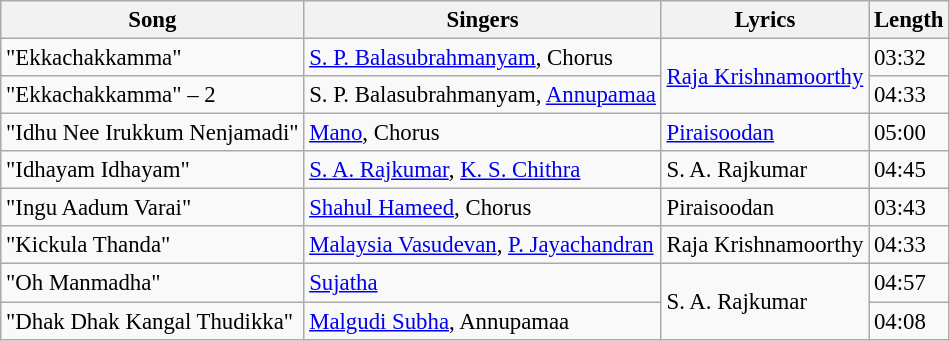<table class="wikitable" style="font-size:95%;">
<tr>
<th>Song</th>
<th>Singers</th>
<th>Lyrics</th>
<th>Length</th>
</tr>
<tr>
<td>"Ekkachakkamma"</td>
<td><a href='#'>S. P. Balasubrahmanyam</a>, Chorus</td>
<td rowspan=2><a href='#'>Raja Krishnamoorthy</a></td>
<td>03:32</td>
</tr>
<tr>
<td>"Ekkachakkamma" – 2</td>
<td>S. P. Balasubrahmanyam, <a href='#'>Annupamaa</a></td>
<td>04:33</td>
</tr>
<tr>
<td>"Idhu Nee Irukkum Nenjamadi"</td>
<td><a href='#'>Mano</a>, Chorus</td>
<td><a href='#'>Piraisoodan</a></td>
<td>05:00</td>
</tr>
<tr>
<td>"Idhayam Idhayam"</td>
<td><a href='#'>S. A. Rajkumar</a>, <a href='#'>K. S. Chithra</a></td>
<td>S. A. Rajkumar</td>
<td>04:45</td>
</tr>
<tr>
<td>"Ingu Aadum Varai"</td>
<td><a href='#'>Shahul Hameed</a>, Chorus</td>
<td>Piraisoodan</td>
<td>03:43</td>
</tr>
<tr>
<td>"Kickula Thanda"</td>
<td><a href='#'>Malaysia Vasudevan</a>, <a href='#'>P. Jayachandran</a></td>
<td>Raja Krishnamoorthy</td>
<td>04:33</td>
</tr>
<tr>
<td>"Oh Manmadha"</td>
<td><a href='#'>Sujatha</a></td>
<td rowspan=2>S. A. Rajkumar</td>
<td>04:57</td>
</tr>
<tr>
<td>"Dhak Dhak Kangal Thudikka"</td>
<td><a href='#'>Malgudi Subha</a>, Annupamaa</td>
<td>04:08</td>
</tr>
</table>
